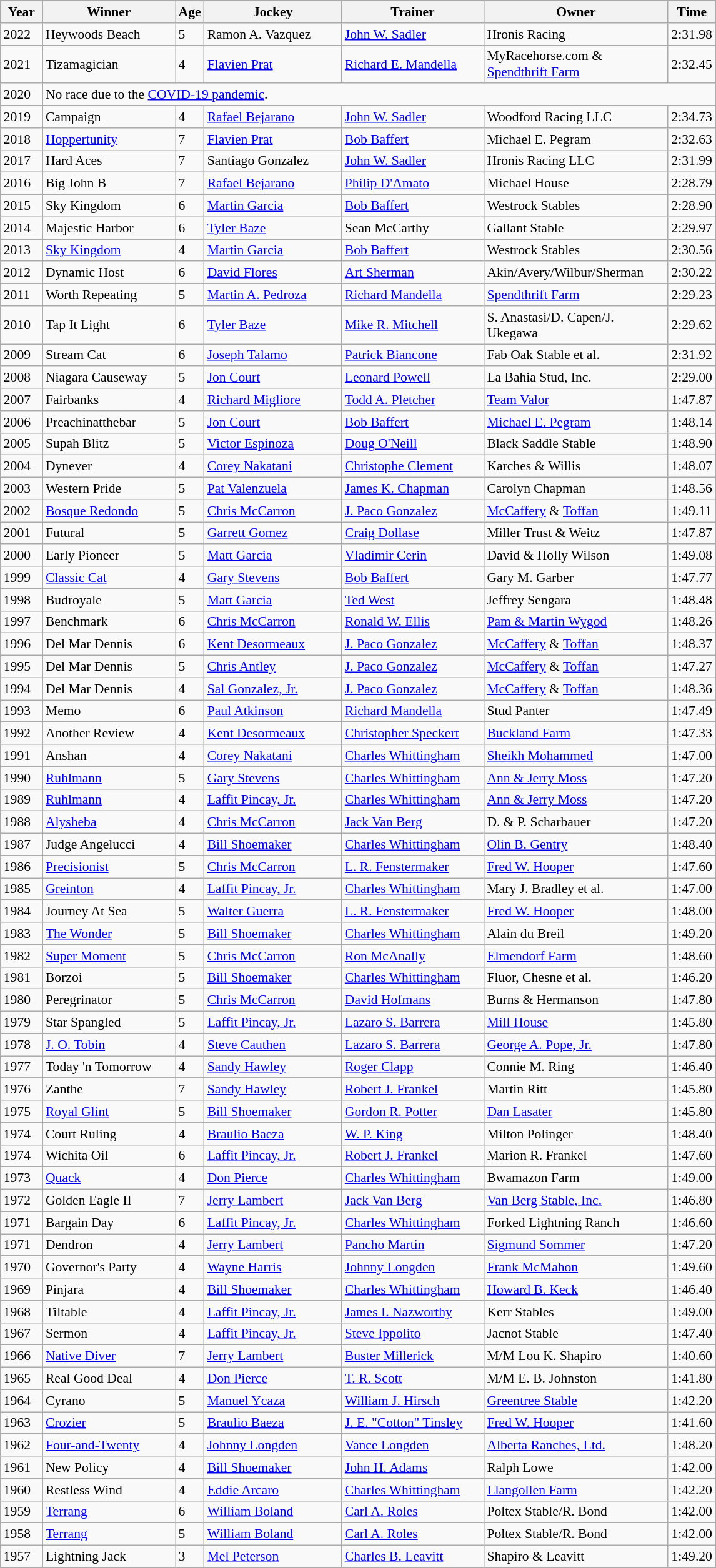<table class="wikitable sortable" style="font-size:90%">
<tr>
<th style="width:38px">Year<br></th>
<th style="width:135px">Winner<br></th>
<th>Age<br></th>
<th style="width:140px">Jockey<br></th>
<th style="width:145px">Trainer<br></th>
<th style="width:190px">Owner<br></th>
<th>Time</th>
</tr>
<tr>
<td>2022</td>
<td>Heywoods Beach</td>
<td>5</td>
<td>Ramon A. Vazquez</td>
<td><a href='#'>John W. Sadler</a></td>
<td>Hronis Racing</td>
<td>2:31.98</td>
</tr>
<tr>
<td>2021</td>
<td>Tizamagician</td>
<td>4</td>
<td><a href='#'>Flavien Prat</a></td>
<td><a href='#'>Richard E. Mandella</a></td>
<td>MyRacehorse.com & <a href='#'>Spendthrift Farm</a></td>
<td>2:32.45</td>
</tr>
<tr>
<td>2020</td>
<td colspan=6>No race due to the <a href='#'>COVID-19 pandemic</a>.</td>
</tr>
<tr>
<td>2019</td>
<td>Campaign</td>
<td>4</td>
<td><a href='#'>Rafael Bejarano</a></td>
<td><a href='#'>John W. Sadler</a></td>
<td>Woodford Racing LLC</td>
<td>2:34.73</td>
</tr>
<tr>
<td>2018</td>
<td><a href='#'>Hoppertunity</a></td>
<td>7</td>
<td><a href='#'>Flavien Prat</a></td>
<td><a href='#'>Bob Baffert</a></td>
<td>Michael E. Pegram</td>
<td>2:32.63</td>
</tr>
<tr>
<td>2017</td>
<td>Hard Aces</td>
<td>7</td>
<td>Santiago Gonzalez</td>
<td><a href='#'>John W. Sadler</a></td>
<td>Hronis Racing LLC</td>
<td>2:31.99</td>
</tr>
<tr>
<td>2016</td>
<td>Big John B</td>
<td>7</td>
<td><a href='#'>Rafael Bejarano</a></td>
<td><a href='#'>Philip D'Amato</a></td>
<td>Michael House</td>
<td>2:28.79</td>
</tr>
<tr>
<td>2015</td>
<td>Sky Kingdom</td>
<td>6</td>
<td><a href='#'>Martin Garcia</a></td>
<td><a href='#'>Bob Baffert</a></td>
<td>Westrock Stables</td>
<td>2:28.90</td>
</tr>
<tr>
<td>2014</td>
<td>Majestic Harbor</td>
<td>6</td>
<td><a href='#'>Tyler Baze</a></td>
<td>Sean McCarthy</td>
<td>Gallant Stable</td>
<td>2:29.97</td>
</tr>
<tr>
<td>2013</td>
<td><a href='#'>Sky Kingdom</a></td>
<td>4</td>
<td><a href='#'>Martin Garcia</a></td>
<td><a href='#'>Bob Baffert</a></td>
<td>Westrock Stables</td>
<td>2:30.56</td>
</tr>
<tr>
<td>2012</td>
<td>Dynamic Host</td>
<td>6</td>
<td><a href='#'>David Flores</a></td>
<td><a href='#'>Art Sherman</a></td>
<td>Akin/Avery/Wilbur/Sherman</td>
<td>2:30.22</td>
</tr>
<tr>
<td>2011</td>
<td>Worth Repeating</td>
<td>5</td>
<td><a href='#'>Martin A. Pedroza</a></td>
<td><a href='#'>Richard Mandella</a></td>
<td><a href='#'>Spendthrift Farm</a></td>
<td>2:29.23</td>
</tr>
<tr>
<td>2010</td>
<td>Tap It Light</td>
<td>6</td>
<td><a href='#'>Tyler Baze</a></td>
<td><a href='#'>Mike R. Mitchell</a></td>
<td>S. Anastasi/D. Capen/J. Ukegawa</td>
<td>2:29.62</td>
</tr>
<tr>
<td>2009</td>
<td>Stream Cat</td>
<td>6</td>
<td><a href='#'>Joseph Talamo</a></td>
<td><a href='#'>Patrick Biancone</a></td>
<td>Fab Oak Stable et al.</td>
<td>2:31.92</td>
</tr>
<tr>
<td>2008</td>
<td>Niagara Causeway</td>
<td>5</td>
<td><a href='#'>Jon Court</a></td>
<td><a href='#'>Leonard Powell</a></td>
<td>La Bahia Stud, Inc.</td>
<td>2:29.00</td>
</tr>
<tr>
<td>2007</td>
<td>Fairbanks</td>
<td>4</td>
<td><a href='#'>Richard Migliore</a></td>
<td><a href='#'>Todd A. Pletcher</a></td>
<td><a href='#'>Team Valor</a></td>
<td>1:47.87</td>
</tr>
<tr>
<td>2006</td>
<td>Preachinatthebar</td>
<td>5</td>
<td><a href='#'>Jon Court</a></td>
<td><a href='#'>Bob Baffert</a></td>
<td><a href='#'>Michael E. Pegram</a></td>
<td>1:48.14</td>
</tr>
<tr>
<td>2005</td>
<td>Supah Blitz</td>
<td>5</td>
<td><a href='#'>Victor Espinoza</a></td>
<td><a href='#'>Doug O'Neill</a></td>
<td>Black Saddle Stable</td>
<td>1:48.90</td>
</tr>
<tr>
<td>2004</td>
<td>Dynever</td>
<td>4</td>
<td><a href='#'>Corey Nakatani</a></td>
<td><a href='#'>Christophe Clement</a></td>
<td>Karches & Willis</td>
<td>1:48.07</td>
</tr>
<tr>
<td>2003</td>
<td>Western Pride</td>
<td>5</td>
<td><a href='#'>Pat Valenzuela</a></td>
<td><a href='#'>James K. Chapman</a></td>
<td>Carolyn Chapman</td>
<td>1:48.56</td>
</tr>
<tr>
<td>2002</td>
<td><a href='#'>Bosque Redondo</a></td>
<td>5</td>
<td><a href='#'>Chris McCarron</a></td>
<td><a href='#'>J. Paco Gonzalez</a></td>
<td><a href='#'>McCaffery</a> & <a href='#'>Toffan</a></td>
<td>1:49.11</td>
</tr>
<tr>
<td>2001</td>
<td>Futural</td>
<td>5</td>
<td><a href='#'>Garrett Gomez</a></td>
<td><a href='#'>Craig Dollase</a></td>
<td>Miller Trust & Weitz</td>
<td>1:47.87</td>
</tr>
<tr>
<td>2000</td>
<td>Early Pioneer</td>
<td>5</td>
<td><a href='#'>Matt Garcia</a></td>
<td><a href='#'>Vladimir Cerin</a></td>
<td>David & Holly Wilson</td>
<td>1:49.08</td>
</tr>
<tr>
<td>1999</td>
<td><a href='#'>Classic Cat</a></td>
<td>4</td>
<td><a href='#'>Gary Stevens</a></td>
<td><a href='#'>Bob Baffert</a></td>
<td>Gary M. Garber</td>
<td>1:47.77</td>
</tr>
<tr>
<td>1998</td>
<td>Budroyale</td>
<td>5</td>
<td><a href='#'>Matt Garcia</a></td>
<td><a href='#'>Ted West</a></td>
<td>Jeffrey Sengara</td>
<td>1:48.48</td>
</tr>
<tr>
<td>1997</td>
<td>Benchmark</td>
<td>6</td>
<td><a href='#'>Chris McCarron</a></td>
<td><a href='#'>Ronald W. Ellis</a></td>
<td><a href='#'>Pam & Martin Wygod</a></td>
<td>1:48.26</td>
</tr>
<tr>
<td>1996</td>
<td>Del Mar Dennis</td>
<td>6</td>
<td><a href='#'>Kent Desormeaux</a></td>
<td><a href='#'>J. Paco Gonzalez</a></td>
<td><a href='#'>McCaffery</a> & <a href='#'>Toffan</a></td>
<td>1:48.37</td>
</tr>
<tr>
<td>1995</td>
<td>Del Mar Dennis</td>
<td>5</td>
<td><a href='#'>Chris Antley</a></td>
<td><a href='#'>J. Paco Gonzalez</a></td>
<td><a href='#'>McCaffery</a> & <a href='#'>Toffan</a></td>
<td>1:47.27</td>
</tr>
<tr>
<td>1994</td>
<td>Del Mar Dennis</td>
<td>4</td>
<td><a href='#'>Sal Gonzalez, Jr.</a></td>
<td><a href='#'>J. Paco Gonzalez</a></td>
<td><a href='#'>McCaffery</a> & <a href='#'>Toffan</a></td>
<td>1:48.36</td>
</tr>
<tr>
<td>1993</td>
<td>Memo</td>
<td>6</td>
<td><a href='#'>Paul Atkinson</a></td>
<td><a href='#'>Richard Mandella</a></td>
<td>Stud Panter</td>
<td>1:47.49</td>
</tr>
<tr>
<td>1992</td>
<td>Another Review</td>
<td>4</td>
<td><a href='#'>Kent Desormeaux</a></td>
<td><a href='#'>Christopher Speckert</a></td>
<td><a href='#'>Buckland Farm</a></td>
<td>1:47.33</td>
</tr>
<tr>
<td>1991</td>
<td>Anshan</td>
<td>4</td>
<td><a href='#'>Corey Nakatani</a></td>
<td><a href='#'>Charles Whittingham</a></td>
<td><a href='#'>Sheikh Mohammed</a></td>
<td>1:47.00</td>
</tr>
<tr>
<td>1990</td>
<td><a href='#'>Ruhlmann</a></td>
<td>5</td>
<td><a href='#'>Gary Stevens</a></td>
<td><a href='#'>Charles Whittingham</a></td>
<td><a href='#'>Ann & Jerry Moss</a></td>
<td>1:47.20</td>
</tr>
<tr>
<td>1989</td>
<td><a href='#'>Ruhlmann</a></td>
<td>4</td>
<td><a href='#'>Laffit Pincay, Jr.</a></td>
<td><a href='#'>Charles Whittingham</a></td>
<td><a href='#'>Ann & Jerry Moss</a></td>
<td>1:47.20</td>
</tr>
<tr>
<td>1988</td>
<td><a href='#'>Alysheba</a></td>
<td>4</td>
<td><a href='#'>Chris McCarron</a></td>
<td><a href='#'>Jack Van Berg</a></td>
<td>D. & P. Scharbauer</td>
<td>1:47.20</td>
</tr>
<tr>
<td>1987</td>
<td>Judge Angelucci</td>
<td>4</td>
<td><a href='#'>Bill Shoemaker</a></td>
<td><a href='#'>Charles Whittingham</a></td>
<td><a href='#'>Olin B. Gentry</a></td>
<td>1:48.40</td>
</tr>
<tr>
<td>1986</td>
<td><a href='#'>Precisionist</a></td>
<td>5</td>
<td><a href='#'>Chris McCarron</a></td>
<td><a href='#'>L. R. Fenstermaker</a></td>
<td><a href='#'>Fred W. Hooper</a></td>
<td>1:47.60</td>
</tr>
<tr>
<td>1985</td>
<td><a href='#'>Greinton</a></td>
<td>4</td>
<td><a href='#'>Laffit Pincay, Jr.</a></td>
<td><a href='#'>Charles Whittingham</a></td>
<td>Mary J. Bradley et al.</td>
<td>1:47.00</td>
</tr>
<tr>
<td>1984</td>
<td>Journey At Sea</td>
<td>5</td>
<td><a href='#'>Walter Guerra</a></td>
<td><a href='#'>L. R. Fenstermaker</a></td>
<td><a href='#'>Fred W. Hooper</a></td>
<td>1:48.00</td>
</tr>
<tr>
<td>1983</td>
<td><a href='#'>The Wonder</a></td>
<td>5</td>
<td><a href='#'>Bill Shoemaker</a></td>
<td><a href='#'>Charles Whittingham</a></td>
<td>Alain du Breil</td>
<td>1:49.20</td>
</tr>
<tr>
<td>1982</td>
<td><a href='#'>Super Moment</a></td>
<td>5</td>
<td><a href='#'>Chris McCarron</a></td>
<td><a href='#'>Ron McAnally</a></td>
<td><a href='#'>Elmendorf Farm</a></td>
<td>1:48.60</td>
</tr>
<tr>
<td>1981</td>
<td>Borzoi</td>
<td>5</td>
<td><a href='#'>Bill Shoemaker</a></td>
<td><a href='#'>Charles Whittingham</a></td>
<td>Fluor, Chesne et al.</td>
<td>1:46.20</td>
</tr>
<tr>
<td>1980</td>
<td>Peregrinator</td>
<td>5</td>
<td><a href='#'>Chris McCarron</a></td>
<td><a href='#'>David Hofmans</a></td>
<td>Burns & Hermanson</td>
<td>1:47.80</td>
</tr>
<tr>
<td>1979</td>
<td>Star Spangled</td>
<td>5</td>
<td><a href='#'>Laffit Pincay, Jr.</a></td>
<td><a href='#'>Lazaro S. Barrera</a></td>
<td><a href='#'>Mill House</a></td>
<td>1:45.80</td>
</tr>
<tr>
<td>1978</td>
<td><a href='#'>J. O. Tobin</a></td>
<td>4</td>
<td><a href='#'>Steve Cauthen</a></td>
<td><a href='#'>Lazaro S. Barrera</a></td>
<td><a href='#'>George A. Pope, Jr.</a></td>
<td>1:47.80</td>
</tr>
<tr>
<td>1977</td>
<td>Today 'n Tomorrow</td>
<td>4</td>
<td><a href='#'>Sandy Hawley</a></td>
<td><a href='#'>Roger Clapp</a></td>
<td>Connie M. Ring</td>
<td>1:46.40</td>
</tr>
<tr>
<td>1976</td>
<td>Zanthe</td>
<td>7</td>
<td><a href='#'>Sandy Hawley</a></td>
<td><a href='#'>Robert J. Frankel</a></td>
<td>Martin Ritt</td>
<td>1:45.80</td>
</tr>
<tr>
<td>1975</td>
<td><a href='#'>Royal Glint</a></td>
<td>5</td>
<td><a href='#'>Bill Shoemaker</a></td>
<td><a href='#'>Gordon R. Potter</a></td>
<td><a href='#'>Dan Lasater</a></td>
<td>1:45.80</td>
</tr>
<tr>
<td>1974</td>
<td>Court Ruling</td>
<td>4</td>
<td><a href='#'>Braulio Baeza</a></td>
<td><a href='#'>W. P. King</a></td>
<td>Milton Polinger</td>
<td>1:48.40</td>
</tr>
<tr>
<td>1974</td>
<td>Wichita Oil</td>
<td>6</td>
<td><a href='#'>Laffit Pincay, Jr.</a></td>
<td><a href='#'>Robert J. Frankel</a></td>
<td>Marion R. Frankel</td>
<td>1:47.60</td>
</tr>
<tr>
<td>1973</td>
<td><a href='#'>Quack</a></td>
<td>4</td>
<td><a href='#'>Don Pierce</a></td>
<td><a href='#'>Charles Whittingham</a></td>
<td>Bwamazon Farm</td>
<td>1:49.00</td>
</tr>
<tr>
<td>1972</td>
<td>Golden Eagle II</td>
<td>7</td>
<td><a href='#'>Jerry Lambert</a></td>
<td><a href='#'>Jack Van Berg</a></td>
<td><a href='#'>Van Berg Stable, Inc.</a></td>
<td>1:46.80</td>
</tr>
<tr>
<td>1971</td>
<td>Bargain Day</td>
<td>6</td>
<td><a href='#'>Laffit Pincay, Jr.</a></td>
<td><a href='#'>Charles Whittingham</a></td>
<td>Forked Lightning Ranch</td>
<td>1:46.60</td>
</tr>
<tr>
<td>1971</td>
<td>Dendron</td>
<td>4</td>
<td><a href='#'>Jerry Lambert</a></td>
<td><a href='#'>Pancho Martin</a></td>
<td><a href='#'>Sigmund Sommer</a></td>
<td>1:47.20</td>
</tr>
<tr>
<td>1970</td>
<td>Governor's Party</td>
<td>4</td>
<td><a href='#'>Wayne Harris</a></td>
<td><a href='#'>Johnny Longden</a></td>
<td><a href='#'>Frank McMahon</a></td>
<td>1:49.60</td>
</tr>
<tr>
<td>1969</td>
<td>Pinjara</td>
<td>4</td>
<td><a href='#'>Bill Shoemaker</a></td>
<td><a href='#'>Charles Whittingham</a></td>
<td><a href='#'>Howard B. Keck</a></td>
<td>1:46.40</td>
</tr>
<tr>
<td>1968</td>
<td>Tiltable</td>
<td>4</td>
<td><a href='#'>Laffit Pincay, Jr.</a></td>
<td><a href='#'>James I. Nazworthy</a></td>
<td>Kerr Stables</td>
<td>1:49.00</td>
</tr>
<tr>
<td>1967</td>
<td>Sermon</td>
<td>4</td>
<td><a href='#'>Laffit Pincay, Jr.</a></td>
<td><a href='#'>Steve Ippolito</a></td>
<td>Jacnot Stable</td>
<td>1:47.40</td>
</tr>
<tr>
<td>1966</td>
<td><a href='#'>Native Diver</a></td>
<td>7</td>
<td><a href='#'>Jerry Lambert</a></td>
<td><a href='#'>Buster Millerick</a></td>
<td>M/M Lou K. Shapiro</td>
<td>1:40.60</td>
</tr>
<tr>
<td>1965</td>
<td>Real Good Deal</td>
<td>4</td>
<td><a href='#'>Don Pierce</a></td>
<td><a href='#'>T. R. Scott</a></td>
<td>M/M E. B. Johnston</td>
<td>1:41.80</td>
</tr>
<tr>
<td>1964</td>
<td>Cyrano</td>
<td>5</td>
<td><a href='#'>Manuel Ycaza</a></td>
<td><a href='#'>William J. Hirsch</a></td>
<td><a href='#'>Greentree Stable</a></td>
<td>1:42.20</td>
</tr>
<tr>
<td>1963</td>
<td><a href='#'>Crozier</a></td>
<td>5</td>
<td><a href='#'>Braulio Baeza</a></td>
<td><a href='#'>J. E. "Cotton" Tinsley</a></td>
<td><a href='#'>Fred W. Hooper</a></td>
<td>1:41.60</td>
</tr>
<tr>
<td>1962</td>
<td><a href='#'>Four-and-Twenty</a></td>
<td>4</td>
<td><a href='#'>Johnny Longden</a></td>
<td><a href='#'>Vance Longden</a></td>
<td><a href='#'>Alberta Ranches, Ltd.</a></td>
<td>1:48.20</td>
</tr>
<tr>
<td>1961</td>
<td>New Policy</td>
<td>4</td>
<td><a href='#'>Bill Shoemaker</a></td>
<td><a href='#'>John H. Adams</a></td>
<td>Ralph Lowe</td>
<td>1:42.00</td>
</tr>
<tr>
<td>1960</td>
<td>Restless Wind</td>
<td>4</td>
<td><a href='#'>Eddie Arcaro</a></td>
<td><a href='#'>Charles Whittingham</a></td>
<td><a href='#'>Llangollen Farm</a></td>
<td>1:42.20</td>
</tr>
<tr>
<td>1959</td>
<td><a href='#'>Terrang</a></td>
<td>6</td>
<td><a href='#'>William Boland</a></td>
<td><a href='#'>Carl A. Roles</a></td>
<td>Poltex Stable/R. Bond</td>
<td>1:42.00</td>
</tr>
<tr>
<td>1958</td>
<td><a href='#'>Terrang</a></td>
<td>5</td>
<td><a href='#'>William Boland</a></td>
<td><a href='#'>Carl A. Roles</a></td>
<td>Poltex Stable/R. Bond</td>
<td>1:42.00</td>
</tr>
<tr>
<td>1957</td>
<td>Lightning Jack</td>
<td>3</td>
<td><a href='#'>Mel Peterson</a></td>
<td><a href='#'>Charles B. Leavitt</a></td>
<td>Shapiro & Leavitt</td>
<td>1:49.20</td>
</tr>
<tr>
</tr>
</table>
